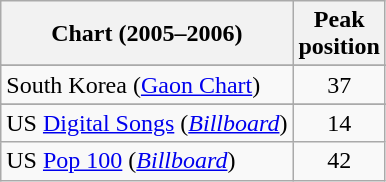<table class="wikitable sortable">
<tr>
<th>Chart (2005–2006)</th>
<th>Peak<br>position</th>
</tr>
<tr>
</tr>
<tr>
</tr>
<tr>
<td>South Korea (<a href='#'>Gaon Chart</a>)</td>
<td style="text-align:center;">37</td>
</tr>
<tr>
</tr>
<tr>
<td>US <a href='#'>Digital Songs</a> (<a href='#'><em>Billboard</em></a>)</td>
<td style="text-align:center;">14</td>
</tr>
<tr>
<td>US <a href='#'>Pop 100</a> (<em><a href='#'>Billboard</a></em>)</td>
<td style="text-align:center;">42</td>
</tr>
</table>
